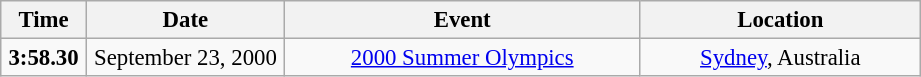<table class="wikitable" style="font-size: 95%; text-align:center">
<tr>
<th width=50>Time</th>
<th width=125>Date</th>
<th width=230>Event</th>
<th width=180>Location</th>
</tr>
<tr>
<td><strong>3:58.30</strong></td>
<td>September 23, 2000</td>
<td><a href='#'>2000 Summer Olympics</a></td>
<td><a href='#'>Sydney</a>, Australia</td>
</tr>
</table>
